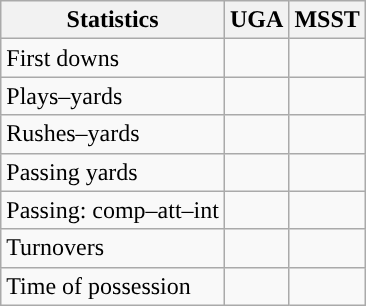<table class="wikitable" style="float:left">
<tr>
<th>Statistics</th>
<th>UGA</th>
<th>MSST</th>
</tr>
<tr>
<td>First downs</td>
<td></td>
<td></td>
</tr>
<tr>
<td>Plays–yards</td>
<td></td>
<td></td>
</tr>
<tr>
<td>Rushes–yards</td>
<td></td>
<td></td>
</tr>
<tr>
<td>Passing yards</td>
<td></td>
<td></td>
</tr>
<tr>
<td>Passing: comp–att–int</td>
<td></td>
<td></td>
</tr>
<tr>
<td>Turnovers</td>
<td></td>
<td></td>
</tr>
<tr>
<td>Time of possession</td>
<td></td>
<td></td>
</tr>
</table>
